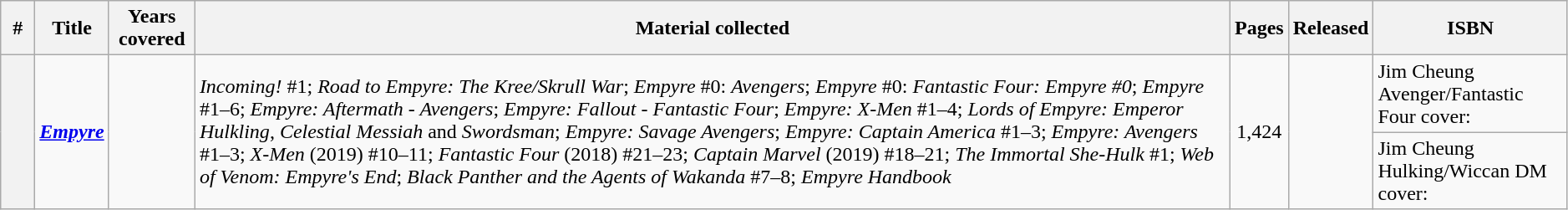<table class="wikitable sortable" width="99%">
<tr>
<th class="unsortable" width="20px">#</th>
<th>Title</th>
<th>Years covered</th>
<th class="unsortable">Material collected</th>
<th>Pages</th>
<th>Released</th>
<th class="unsortable">ISBN</th>
</tr>
<tr>
<th rowspan="2" style="background-color: light grey;"></th>
<td rowspan="2"><strong><em><a href='#'>Empyre</a></em></strong></td>
<td rowspan="2"></td>
<td rowspan="2"><em>Incoming!</em> #1; <em>Road to Empyre: The Kree/Skrull War</em>; <em>Empyre</em> #0: <em>Avengers</em>; <em>Empyre</em> #0: <em>Fantastic Four: Empyre #0</em>; <em>Empyre</em> #1–6; <em>Empyre: Aftermath - Avengers</em>; <em>Empyre: Fallout - Fantastic Four</em>; <em>Empyre: X-Men</em> #1–4; <em>Lords of Empyre: Emperor Hulkling</em>, <em>Celestial Messiah</em> and <em>Swordsman</em>; <em>Empyre: Savage Avengers</em>; <em>Empyre: Captain America</em> #1–3; <em>Empyre: Avengers</em> #1–3; <em>X-Men</em> (2019) #10–11; <em>Fantastic Four</em> (2018) #21–23; <em>Captain Marvel</em> (2019) #18–21; <em>The Immortal She-Hulk</em> #1; <em>Web of Venom: Empyre's End</em>; <em>Black Panther and the Agents of Wakanda</em> #7–8; <em>Empyre Handbook</em></td>
<td rowspan="2" style="text-align: center;">1,424</td>
<td rowspan="2"></td>
<td>Jim Cheung Avenger/Fantastic Four cover: </td>
</tr>
<tr>
<td>Jim Cheung Hulking/Wiccan DM cover: </td>
</tr>
</table>
